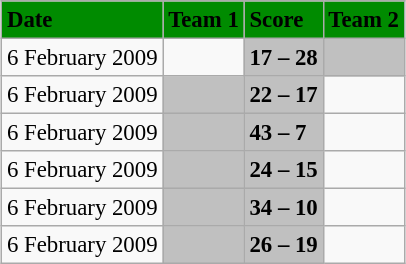<table class="wikitable" style="margin:0.5em auto; font-size:95%">
<tr bgcolor="#008B00">
<td><strong>Date</strong></td>
<td><strong>Team 1</strong></td>
<td><strong>Score</strong></td>
<td><strong>Team 2</strong></td>
</tr>
<tr>
<td>6 February 2009</td>
<td></td>
<td bgcolor="silver"><strong>17 – 28</strong></td>
<td bgcolor="silver"><strong></strong></td>
</tr>
<tr>
<td>6 February 2009</td>
<td bgcolor="silver"><strong></strong></td>
<td bgcolor="silver"><strong>22 – 17</strong></td>
<td></td>
</tr>
<tr>
<td>6 February 2009</td>
<td bgcolor="silver"><strong></strong></td>
<td bgcolor="silver"><strong>43 – 7</strong></td>
<td></td>
</tr>
<tr>
<td>6 February 2009</td>
<td bgcolor="silver"><strong></strong></td>
<td bgcolor="silver"><strong>24 – 15</strong></td>
<td></td>
</tr>
<tr>
<td>6 February 2009</td>
<td bgcolor="silver"><strong></strong></td>
<td bgcolor="silver"><strong>34 – 10</strong></td>
<td></td>
</tr>
<tr>
<td>6 February 2009</td>
<td bgcolor="silver"><strong></strong></td>
<td bgcolor="silver"><strong>26 – 19</strong></td>
<td></td>
</tr>
</table>
